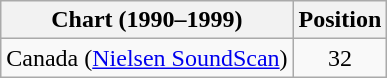<table class="wikitable">
<tr>
<th>Chart (1990–1999)</th>
<th>Position</th>
</tr>
<tr>
<td>Canada (<a href='#'>Nielsen SoundScan</a>)</td>
<td align="center">32</td>
</tr>
</table>
